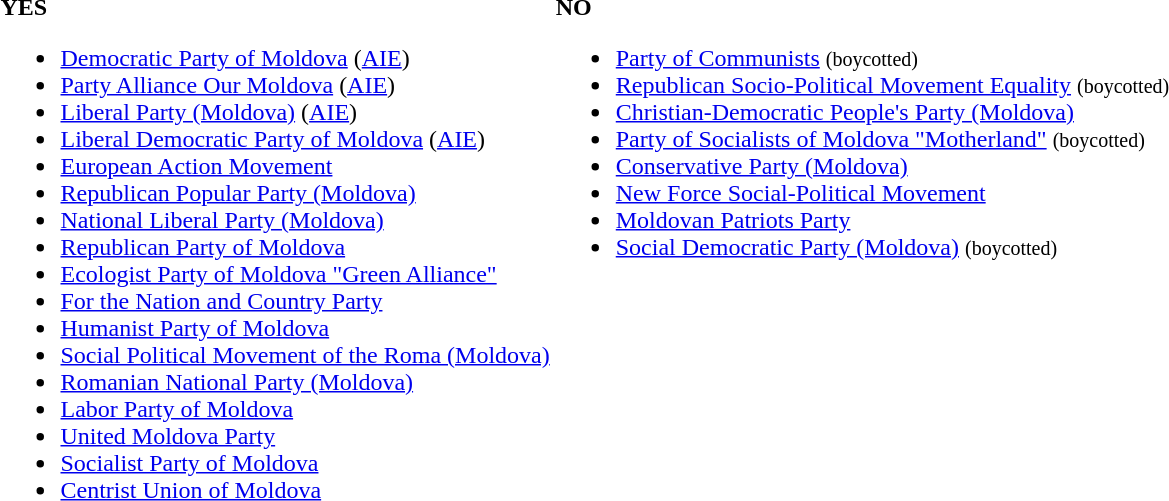<table>
<tr>
<td><strong>YES</strong><br><ul><li><a href='#'>Democratic Party of Moldova</a> (<a href='#'>AIE</a>)</li><li><a href='#'>Party Alliance Our Moldova</a> (<a href='#'>AIE</a>)</li><li><a href='#'>Liberal Party (Moldova)</a> (<a href='#'>AIE</a>)</li><li><a href='#'>Liberal Democratic Party of Moldova</a> (<a href='#'>AIE</a>)</li><li><a href='#'>European Action Movement</a></li><li><a href='#'>Republican Popular Party (Moldova)</a></li><li><a href='#'>National Liberal Party (Moldova)</a></li><li><a href='#'>Republican Party of Moldova</a></li><li><a href='#'>Ecologist Party of Moldova "Green Alliance"</a></li><li><a href='#'>For the Nation and Country Party</a></li><li><a href='#'>Humanist Party of Moldova</a></li><li><a href='#'>Social Political Movement of the Roma (Moldova)</a></li><li><a href='#'>Romanian National Party (Moldova)</a></li><li><a href='#'>Labor Party of Moldova</a></li><li><a href='#'>United Moldova Party</a></li><li><a href='#'>Socialist Party of Moldova</a></li><li><a href='#'>Centrist Union of Moldova</a></li></ul></td>
<td valign=top><strong>NO</strong><br><ul><li><a href='#'>Party of Communists</a> <small>(boycotted)</small></li><li><a href='#'>Republican Socio-Political Movement Equality</a> <small>(boycotted)</small></li><li><a href='#'>Christian-Democratic People's Party (Moldova)</a></li><li><a href='#'>Party of Socialists of Moldova "Motherland"</a> <small>(boycotted)</small></li><li><a href='#'>Conservative Party (Moldova)</a></li><li><a href='#'>New Force Social-Political Movement</a></li><li><a href='#'>Moldovan Patriots Party</a></li><li><a href='#'>Social Democratic Party (Moldova)</a> <small>(boycotted)</small></li></ul></td>
</tr>
</table>
